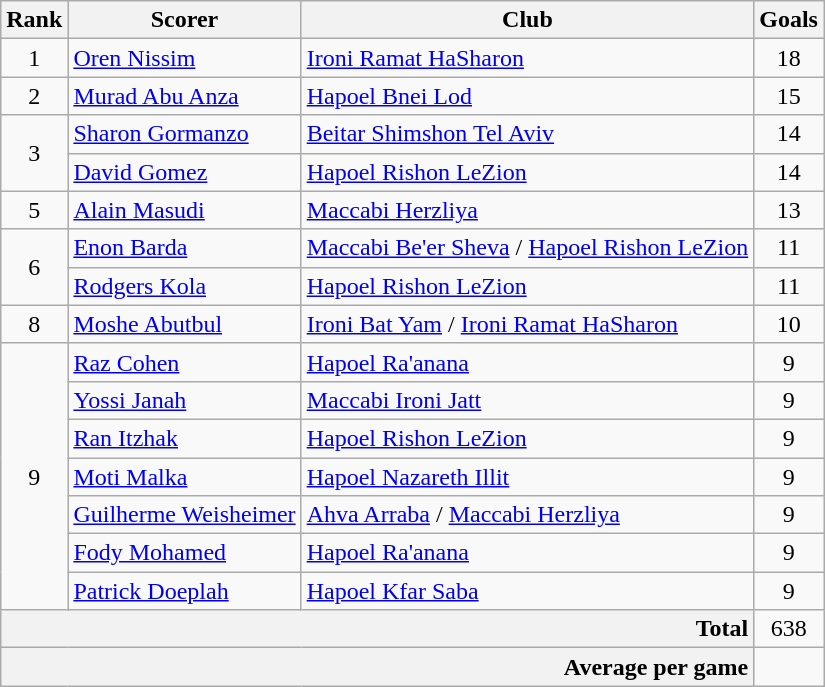<table class="wikitable">
<tr>
<th>Rank</th>
<th>Scorer</th>
<th>Club</th>
<th>Goals</th>
</tr>
<tr>
<td align="center">1</td>
<td> <a href='#'>Oren Nissim</a></td>
<td><a href='#'>Ironi Ramat HaSharon</a></td>
<td align="center">18</td>
</tr>
<tr>
<td align="center">2</td>
<td> <a href='#'>Murad Abu Anza</a></td>
<td><a href='#'>Hapoel Bnei Lod</a></td>
<td align="center">15</td>
</tr>
<tr>
<td rowspan="2" align="center">3</td>
<td> <a href='#'>Sharon Gormanzo</a></td>
<td><a href='#'>Beitar Shimshon Tel Aviv</a></td>
<td align="center">14</td>
</tr>
<tr>
<td> <a href='#'>David Gomez</a></td>
<td><a href='#'>Hapoel Rishon LeZion</a></td>
<td align="center">14</td>
</tr>
<tr>
<td align="center">5</td>
<td> <a href='#'>Alain Masudi</a></td>
<td><a href='#'>Maccabi Herzliya</a></td>
<td align="center">13</td>
</tr>
<tr>
<td rowspan="2" align="center">6</td>
<td> <a href='#'>Enon Barda</a></td>
<td><a href='#'>Maccabi Be'er Sheva</a> / <a href='#'>Hapoel Rishon LeZion</a></td>
<td align="center">11</td>
</tr>
<tr>
<td> <a href='#'>Rodgers Kola</a></td>
<td><a href='#'>Hapoel Rishon LeZion</a></td>
<td align="center">11</td>
</tr>
<tr>
<td align="center">8</td>
<td> <a href='#'>Moshe Abutbul</a></td>
<td><a href='#'>Ironi Bat Yam</a> / <a href='#'>Ironi Ramat HaSharon</a></td>
<td align="center">10</td>
</tr>
<tr>
<td rowspan="7" align="center">9</td>
<td> <a href='#'>Raz Cohen</a></td>
<td><a href='#'>Hapoel Ra'anana</a></td>
<td align="center">9</td>
</tr>
<tr>
<td> <a href='#'>Yossi Janah</a></td>
<td><a href='#'>Maccabi Ironi Jatt</a></td>
<td align="center">9</td>
</tr>
<tr>
<td> <a href='#'>Ran Itzhak</a></td>
<td><a href='#'>Hapoel Rishon LeZion</a></td>
<td align="center">9</td>
</tr>
<tr>
<td> <a href='#'>Moti Malka</a></td>
<td><a href='#'>Hapoel Nazareth Illit</a></td>
<td align="center">9</td>
</tr>
<tr>
<td> <a href='#'>Guilherme Weisheimer</a></td>
<td><a href='#'>Ahva Arraba</a> / <a href='#'>Maccabi Herzliya</a></td>
<td align="center">9</td>
</tr>
<tr>
<td> <a href='#'>Fody Mohamed</a></td>
<td><a href='#'>Hapoel Ra'anana</a></td>
<td align="center">9</td>
</tr>
<tr>
<td> <a href='#'>Patrick Doeplah</a></td>
<td><a href='#'>Hapoel Kfar Saba</a></td>
<td align="center">9</td>
</tr>
<tr>
<td bgcolor="#F2F2F2" colspan="3" align="right"><strong>Total</strong></td>
<td align="center">638</td>
</tr>
<tr>
<td bgcolor="#F2F2F2" colspan="3" align="right"><strong>Average per game</strong></td>
<td align="center"></td>
</tr>
</table>
